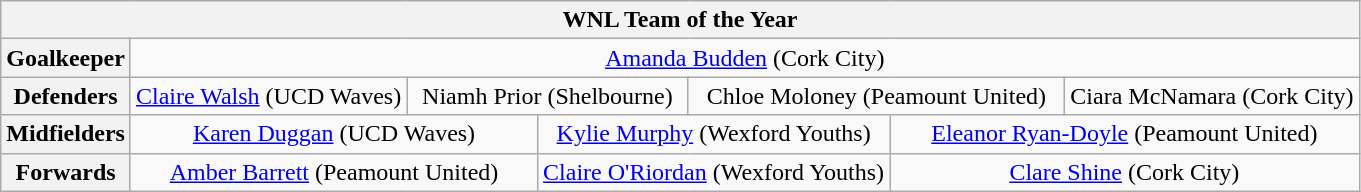<table class="wikitable" style="text-align:center">
<tr>
<th colspan="13">WNL Team of the Year</th>
</tr>
<tr>
<th>Goalkeeper</th>
<td colspan="12"> <a href='#'>Amanda Budden</a> (Cork City)</td>
</tr>
<tr>
<th>Defenders</th>
<td colspan="3"> <a href='#'>Claire Walsh</a> (UCD Waves)</td>
<td colspan="3"> Niamh Prior (Shelbourne)</td>
<td colspan="3"> Chloe Moloney (Peamount United)</td>
<td colspan="3"> Ciara McNamara (Cork City)</td>
</tr>
<tr>
<th>Midfielders</th>
<td colspan="4"> <a href='#'>Karen Duggan</a> (UCD Waves)</td>
<td colspan="4"> <a href='#'>Kylie Murphy</a> (Wexford Youths)</td>
<td colspan="4"> <a href='#'>Eleanor Ryan-Doyle</a> (Peamount United)</td>
</tr>
<tr>
<th>Forwards</th>
<td colspan="4"> <a href='#'>Amber Barrett</a> (Peamount United)</td>
<td colspan="4"> <a href='#'>Claire O'Riordan</a> (Wexford Youths)</td>
<td colspan="4"> <a href='#'>Clare Shine</a> (Cork City)</td>
</tr>
</table>
